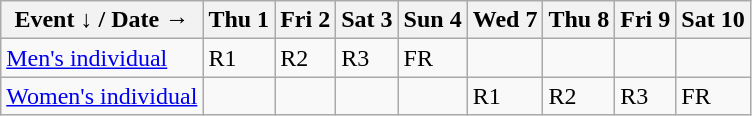<table class="wikitable olympic-schedule golf">
<tr>
<th>Event ↓ / Date →</th>
<th>Thu 1</th>
<th>Fri 2</th>
<th>Sat 3</th>
<th>Sun 4</th>
<th>Wed 7</th>
<th>Thu 8</th>
<th>Fri 9</th>
<th>Sat 10</th>
</tr>
<tr>
<td class="event"><a href='#'>Men's individual</a></td>
<td class="round-one">R1</td>
<td class="round-two">R2</td>
<td class="round-three">R3</td>
<td class="final">FR</td>
<td></td>
<td></td>
<td></td>
<td></td>
</tr>
<tr>
<td class="event"><a href='#'>Women's individual</a></td>
<td></td>
<td></td>
<td></td>
<td></td>
<td class="round-one">R1</td>
<td class="round-two">R2</td>
<td class="round-three">R3</td>
<td class="final">FR</td>
</tr>
</table>
